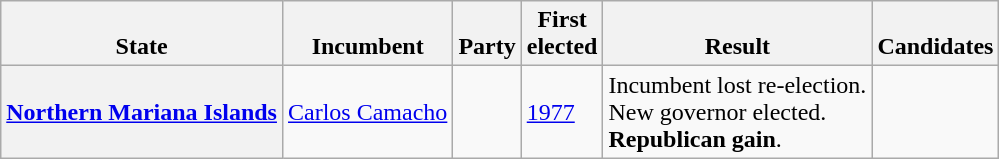<table class="wikitable sortable">
<tr valign=bottom>
<th>State</th>
<th>Incumbent</th>
<th>Party</th>
<th>First<br>elected</th>
<th>Result</th>
<th>Candidates</th>
</tr>
<tr>
<th><a href='#'>Northern Mariana Islands</a></th>
<td><a href='#'>Carlos Camacho</a></td>
<td></td>
<td><a href='#'>1977</a></td>
<td>Incumbent lost re-election.<br>New governor elected. <br> <strong>Republican gain</strong>.</td>
<td nowrap></td>
</tr>
</table>
